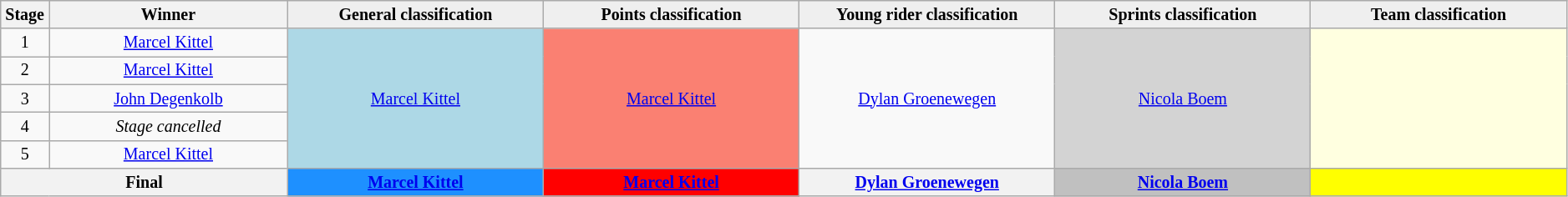<table class="wikitable" style="text-align: center; font-size:smaller;">
<tr style="background:#efefef;">
<th style="width:1%;">Stage</th>
<th style="width:14%;">Winner</th>
<th style="background:#efefef; width:15%;">General classification<br></th>
<th style="background:#efefef; width:15%;">Points classification<br></th>
<th style="background:#efefef; width:15%;">Young rider classification<br></th>
<th style="background:#efefef; width:15%;">Sprints classification<br></th>
<th style="background:#efefef; width:15%;">Team classification</th>
</tr>
<tr>
<td>1</td>
<td><a href='#'>Marcel Kittel</a></td>
<td style="background:#ADD8E6;" rowspan=5><a href='#'>Marcel Kittel</a></td>
<td style="background:salmon;" rowspan=5><a href='#'>Marcel Kittel</a></td>
<td style="background:offwhite;" rowspan=5><a href='#'>Dylan Groenewegen</a></td>
<td style="background:lightgrey;" rowspan=5><a href='#'>Nicola Boem</a></td>
<td style="background:lightyellow;" rowspan=5></td>
</tr>
<tr>
<td>2</td>
<td><a href='#'>Marcel Kittel</a></td>
</tr>
<tr>
<td>3</td>
<td><a href='#'>John Degenkolb</a></td>
</tr>
<tr>
<td>4</td>
<td><em>Stage cancelled</em></td>
</tr>
<tr>
<td>5</td>
<td><a href='#'>Marcel Kittel</a></td>
</tr>
<tr>
<th colspan=2>Final</th>
<th style="background:dodgerblue;"><a href='#'>Marcel Kittel</a></th>
<th style="background:red;"><a href='#'>Marcel Kittel</a></th>
<th><a href='#'>Dylan Groenewegen</a></th>
<th style="background:silver;"><a href='#'>Nicola Boem</a></th>
<th style="background:yellow;"></th>
</tr>
</table>
